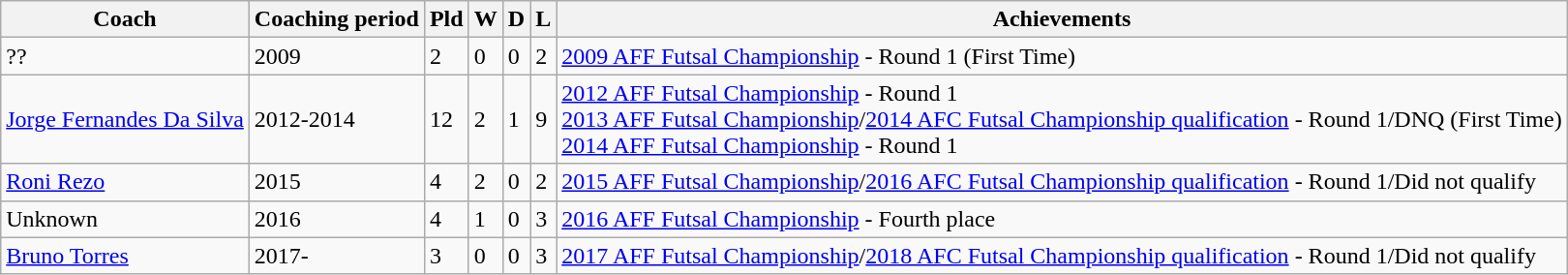<table class="wikitable">
<tr>
<th>Coach</th>
<th>Coaching period</th>
<th>Pld</th>
<th>W</th>
<th>D</th>
<th>L</th>
<th>Achievements</th>
</tr>
<tr>
<td>??</td>
<td>2009</td>
<td>2</td>
<td>0</td>
<td>0</td>
<td>2</td>
<td><a href='#'>2009 AFF Futsal Championship</a> - Round 1 (First Time)</td>
</tr>
<tr>
<td> <a href='#'>Jorge Fernandes Da Silva</a></td>
<td>2012-2014</td>
<td>12</td>
<td>2</td>
<td>1</td>
<td>9</td>
<td><a href='#'>2012 AFF Futsal Championship</a> - Round 1 <br> <a href='#'>2013 AFF Futsal Championship</a>/<a href='#'>2014 AFC Futsal Championship qualification</a> - Round 1/DNQ (First Time) <br> <a href='#'>2014 AFF Futsal Championship</a> - Round 1</td>
</tr>
<tr>
<td> <a href='#'>Roni Rezo</a></td>
<td>2015</td>
<td>4</td>
<td>2</td>
<td>0</td>
<td>2</td>
<td><a href='#'>2015 AFF Futsal Championship</a>/<a href='#'>2016 AFC Futsal Championship qualification</a> - Round 1/Did not qualify</td>
</tr>
<tr>
<td>Unknown</td>
<td>2016</td>
<td>4</td>
<td>1</td>
<td>0</td>
<td>3</td>
<td><a href='#'>2016 AFF Futsal Championship</a> - Fourth place</td>
</tr>
<tr>
<td> <a href='#'>Bruno Torres</a></td>
<td>2017-</td>
<td>3</td>
<td>0</td>
<td>0</td>
<td>3</td>
<td><a href='#'>2017 AFF Futsal Championship</a>/<a href='#'>2018 AFC Futsal Championship qualification</a> - Round 1/Did not qualify</td>
</tr>
</table>
